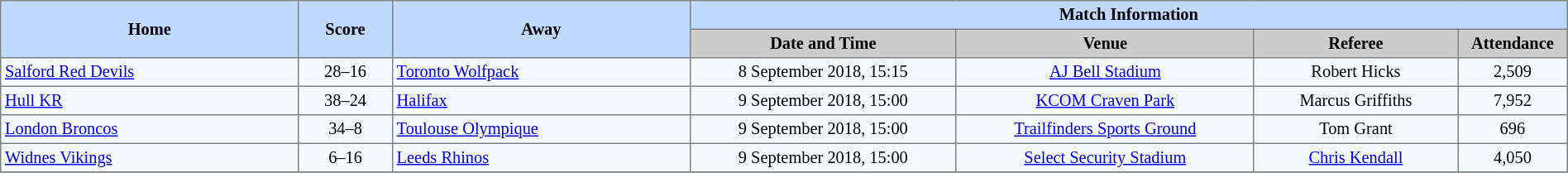<table border=1 style="border-collapse:collapse; font-size:85%; text-align:center;" cellpadding=3 cellspacing=0 width=100%>
<tr bgcolor=#C1D8FF>
<th rowspan=2 width=19%>Home</th>
<th rowspan=2 width=6%>Score</th>
<th rowspan=2 width=19%>Away</th>
<th colspan=6>Match Information</th>
</tr>
<tr bgcolor=#CCCCCC>
<th width=17%>Date and Time</th>
<th width=19%>Venue</th>
<th width=13%>Referee</th>
<th width=7%>Attendance</th>
</tr>
<tr bgcolor=#F5FAFF>
<td align=left> <a href='#'>Salford Red Devils</a></td>
<td>28–16</td>
<td align=left> <a href='#'>Toronto Wolfpack</a></td>
<td>8 September 2018, 15:15</td>
<td><a href='#'>AJ Bell Stadium</a></td>
<td>Robert Hicks</td>
<td>2,509</td>
</tr>
<tr bgcolor=#F5FAFF>
<td align=left> <a href='#'>Hull KR</a></td>
<td>38–24</td>
<td align=left> <a href='#'>Halifax</a></td>
<td>9 September 2018, 15:00</td>
<td><a href='#'>KCOM Craven Park</a></td>
<td>Marcus Griffiths</td>
<td>7,952</td>
</tr>
<tr bgcolor=#F5FAFF>
<td align=left> <a href='#'>London Broncos</a></td>
<td>34–8</td>
<td align=left> <a href='#'>Toulouse Olympique</a></td>
<td>9 September 2018, 15:00</td>
<td><a href='#'>Trailfinders Sports Ground</a></td>
<td>Tom Grant</td>
<td>696</td>
</tr>
<tr bgcolor=#F5FAFF>
<td align=left> <a href='#'>Widnes Vikings</a></td>
<td>6–16</td>
<td align=left> <a href='#'>Leeds Rhinos</a></td>
<td>9 September 2018, 15:00</td>
<td><a href='#'>Select Security Stadium</a></td>
<td><a href='#'>Chris Kendall</a></td>
<td>4,050</td>
</tr>
<tr bgcolor=#F5FAFF>
</tr>
</table>
